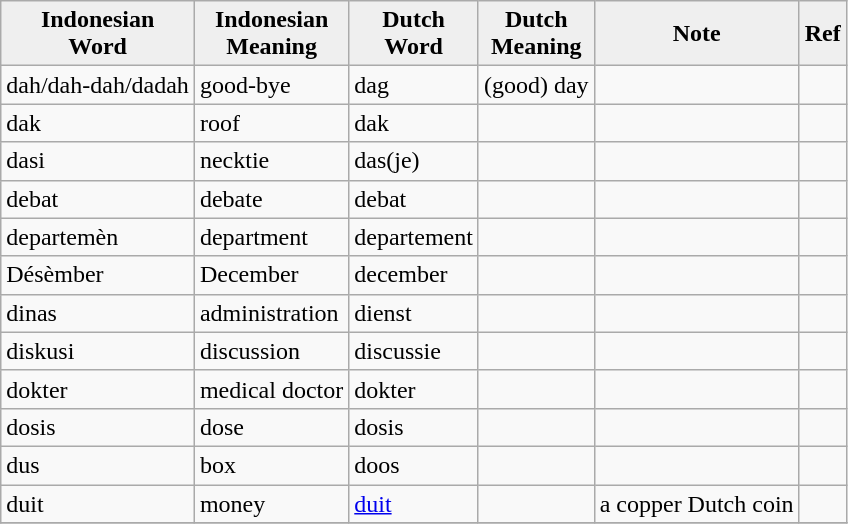<table class="wikitable">
<tr>
<th style="background:#efefef;">Indonesian <br>Word</th>
<th style="background:#efefef;">Indonesian <br>Meaning</th>
<th style="background:#efefef;">Dutch <br>Word</th>
<th style="background:#efefef;">Dutch <br>Meaning</th>
<th style="background:#efefef;">Note</th>
<th style="background:#efefef;">Ref</th>
</tr>
<tr>
<td>dah/dah-dah/dadah</td>
<td>good-bye</td>
<td>dag</td>
<td>(good) day</td>
<td></td>
<td></td>
</tr>
<tr>
<td>dak</td>
<td>roof</td>
<td>dak</td>
<td></td>
<td></td>
<td></td>
</tr>
<tr>
<td>dasi</td>
<td>necktie</td>
<td>das(je)</td>
<td></td>
<td></td>
<td></td>
</tr>
<tr>
<td>debat</td>
<td>debate</td>
<td>debat</td>
<td></td>
<td></td>
<td></td>
</tr>
<tr>
<td>departemèn</td>
<td>department</td>
<td>departement</td>
<td></td>
<td></td>
<td></td>
</tr>
<tr>
<td>Désèmber</td>
<td>December</td>
<td>december</td>
<td></td>
<td></td>
<td></td>
</tr>
<tr>
<td>dinas</td>
<td>administration</td>
<td>dienst</td>
<td></td>
<td></td>
<td></td>
</tr>
<tr>
<td>diskusi</td>
<td>discussion</td>
<td>discussie</td>
<td></td>
<td></td>
<td></td>
</tr>
<tr>
<td>dokter</td>
<td>medical doctor</td>
<td>dokter</td>
<td></td>
<td></td>
<td></td>
</tr>
<tr>
<td>dosis</td>
<td>dose</td>
<td>dosis</td>
<td></td>
<td></td>
<td></td>
</tr>
<tr>
<td>dus</td>
<td>box</td>
<td>doos</td>
<td></td>
<td></td>
<td></td>
</tr>
<tr>
<td>duit</td>
<td>money</td>
<td><a href='#'>duit</a></td>
<td></td>
<td>a copper Dutch coin</td>
<td></td>
</tr>
<tr>
</tr>
</table>
